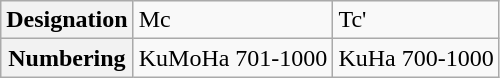<table class="wikitable">
<tr>
<th>Designation</th>
<td>Mc</td>
<td>Tc'</td>
</tr>
<tr>
<th>Numbering</th>
<td>KuMoHa 701-1000</td>
<td>KuHa 700-1000</td>
</tr>
</table>
